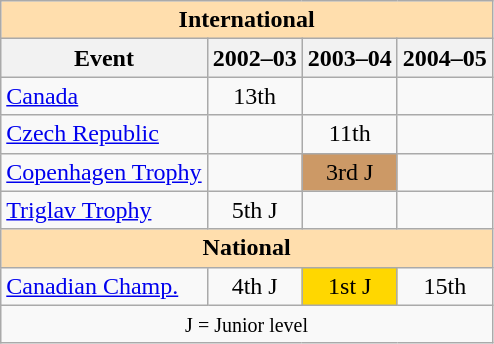<table class="wikitable" style="text-align:center">
<tr>
<th colspan="4" style="background:#ffdead; text-align:center;">International</th>
</tr>
<tr>
<th>Event</th>
<th>2002–03</th>
<th>2003–04</th>
<th>2004–05</th>
</tr>
<tr>
<td align=left> <a href='#'>Canada</a></td>
<td>13th</td>
<td></td>
<td></td>
</tr>
<tr>
<td align=left> <a href='#'>Czech Republic</a></td>
<td></td>
<td>11th</td>
<td></td>
</tr>
<tr>
<td align=left><a href='#'>Copenhagen Trophy</a></td>
<td></td>
<td bgcolor=cc9966>3rd J</td>
<td></td>
</tr>
<tr>
<td align=left><a href='#'>Triglav Trophy</a></td>
<td>5th J</td>
<td></td>
<td></td>
</tr>
<tr>
<th colspan="4" style="background:#ffdead; text-align:center;">National</th>
</tr>
<tr>
<td align=left><a href='#'>Canadian Champ.</a></td>
<td>4th J</td>
<td bgcolor=gold>1st J</td>
<td>15th</td>
</tr>
<tr>
<td colspan="4" style="text-align:center;"><small> J = Junior level </small></td>
</tr>
</table>
